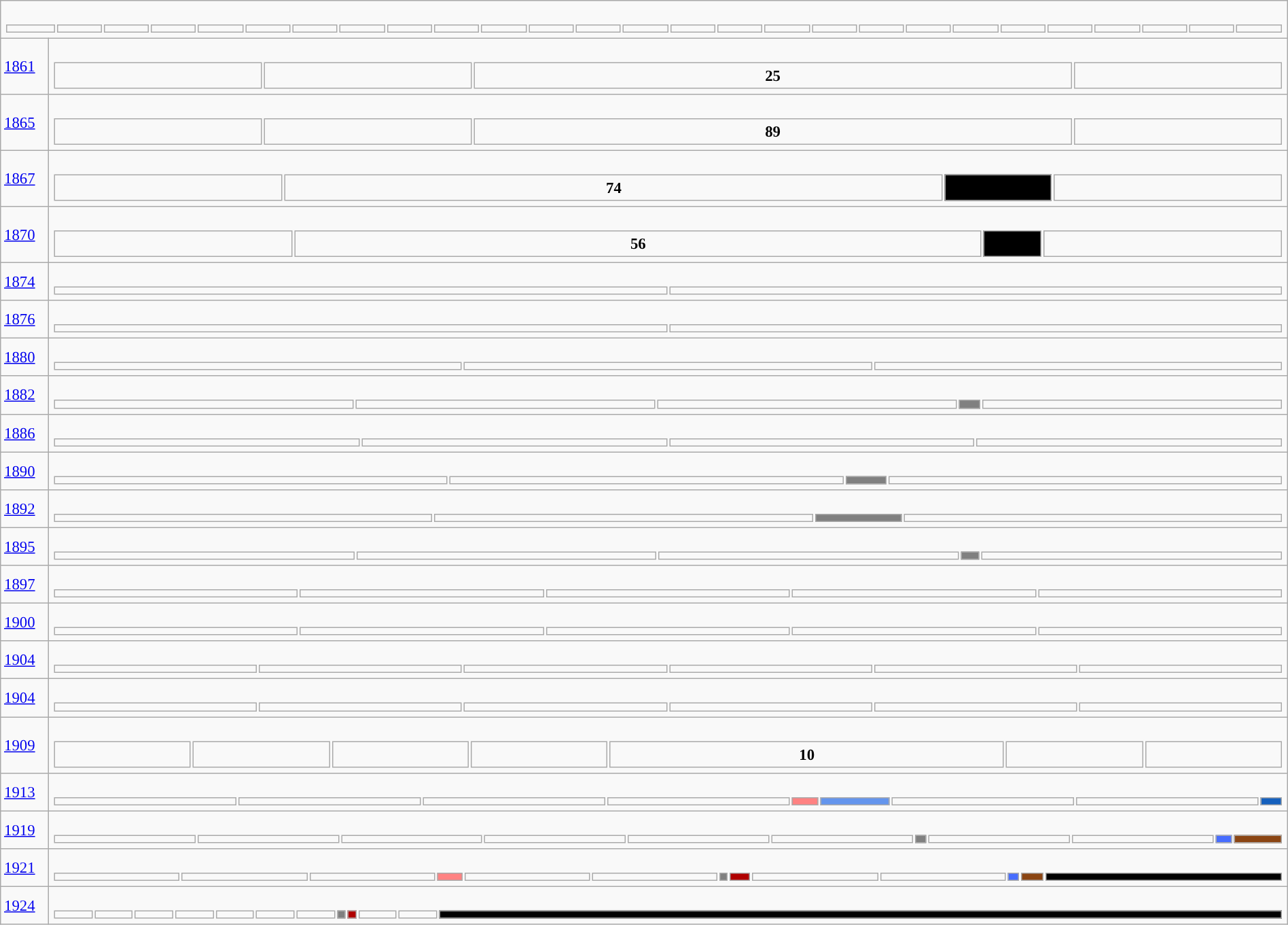<table class="wikitable" width="100%" style="border:solid #000000 1px;font-size:95%;">
<tr>
<td colspan="2"><br><table width="100%" style="font-size:90%;">
<tr>
<td width="40"></td>
<td></td>
<td></td>
<td></td>
<td></td>
<td></td>
<td></td>
<td></td>
<td></td>
<td></td>
<td></td>
<td></td>
<td></td>
<td></td>
<td></td>
<td></td>
<td></td>
<td></td>
<td></td>
<td></td>
<td></td>
<td></td>
<td></td>
<td></td>
<td></td>
<td></td>
<td></td>
</tr>
</table>
</td>
</tr>
<tr>
<td width="40"><a href='#'>1861</a></td>
<td><br><table style="width:100%; text-align:center; font-weight:bold;">
<tr>
<td style="background-color: "></td>
<td style="background-color: "></td>
<td style="background-color: ">25</td>
<td style="background-color: "></td>
</tr>
</table>
</td>
</tr>
<tr>
<td width="40"><a href='#'>1865</a></td>
<td><br><table style="width:100%; text-align:center; font-weight:bold;">
<tr>
<td style="background-color: "></td>
<td style="background-color: "></td>
<td style="background-color: ">89</td>
<td style="background-color: "></td>
</tr>
</table>
</td>
</tr>
<tr>
<td width="40"><a href='#'>1867</a></td>
<td><br><table style="width:100%; text-align:center; font-weight:bold;">
<tr>
<td style="background-color: "></td>
<td style="background-color: ">74</td>
<td style="background-color: #000000;                                                                   width:  8.72%"></td>
<td style="background-color: "></td>
</tr>
</table>
</td>
</tr>
<tr>
<td width="40"><a href='#'>1870</a></td>
<td><br><table style="width:100%; text-align:center; font-weight:bold;">
<tr>
<td style="background-color: "></td>
<td style="background-color: ">56</td>
<td style="background-color: #000000;                                                                   width:  4.72%"></td>
<td style="background-color: "></td>
</tr>
</table>
</td>
</tr>
<tr>
<td width="40"><a href='#'>1874</a></td>
<td><br><table style="width:100%; text-align:center; font-weight:bold;">
<tr>
<td style="background-color: "></td>
<td style="background-color: "></td>
</tr>
</table>
</td>
</tr>
<tr>
<td width="40"><a href='#'>1876</a></td>
<td><br><table style="width:100%; text-align:center; font-weight:bold;">
<tr>
<td style="background-color: "></td>
<td style="background-color: "></td>
</tr>
</table>
</td>
</tr>
<tr>
<td width="40"><a href='#'>1880</a></td>
<td><br><table style="width:100%; text-align:center; font-weight:bold;">
<tr>
<td style="background-color: "></td>
<td style="background-color: "></td>
<td style="background-color: "></td>
</tr>
</table>
</td>
</tr>
<tr>
<td width="40"><a href='#'>1882</a></td>
<td><br><table style="width:100%; text-align:center; font-weight:bold;">
<tr>
<td style="background-color: "></td>
<td style="background-color: "></td>
<td style="background-color: "></td>
<td style="background-color: #808080;                                                                   width:  1.77%"></td>
<td style="background-color: "></td>
</tr>
</table>
</td>
</tr>
<tr>
<td width="40"><a href='#'>1886</a></td>
<td><br><table style="width:100%; text-align:center; font-weight:bold;">
<tr>
<td style="background-color: "></td>
<td style="background-color: "></td>
<td style="background-color: "></td>
<td style="background-color: "></td>
</tr>
</table>
</td>
</tr>
<tr>
<td width="40"><a href='#'>1890</a></td>
<td><br><table style="width:100%; text-align:center; font-weight:bold;">
<tr>
<td style="background-color: "></td>
<td style="background-color: "></td>
<td style="background-color: #808080;                                                                   width:  3.35%"></td>
<td style="background-color: "></td>
</tr>
</table>
</td>
</tr>
<tr>
<td width="40"><a href='#'>1892</a></td>
<td><br><table style="width:100%; text-align:center; font-weight:bold;">
<tr>
<td style="background-color: "></td>
<td style="background-color: "></td>
<td style="background-color: #808080;                                                                   width:  7.09%"></td>
<td style="background-color: "></td>
</tr>
</table>
</td>
</tr>
<tr>
<td width="40"><a href='#'>1895</a></td>
<td><br><table style="width:100%; text-align:center; font-weight:bold;">
<tr>
<td style="background-color: "></td>
<td style="background-color: "></td>
<td style="background-color: "></td>
<td style="background-color: #808080;                                                                   width:  1.57%"></td>
<td style="background-color: "></td>
</tr>
</table>
</td>
</tr>
<tr>
<td width="40"><a href='#'>1897</a></td>
<td><br><table style="width:100%; text-align:center; font-weight:bold;">
<tr>
<td style="background-color: "></td>
<td style="background-color: "></td>
<td style="background-color: "></td>
<td style="background-color: "></td>
<td style="background-color: "></td>
</tr>
</table>
</td>
</tr>
<tr>
<td width="40"><a href='#'>1900</a></td>
<td><br><table style="width:100%; text-align:center; font-weight:bold;">
<tr>
<td style="background-color: "></td>
<td style="background-color: "></td>
<td style="background-color: "></td>
<td style="background-color: "></td>
<td style="background-color: "></td>
</tr>
</table>
</td>
</tr>
<tr>
<td width="40"><a href='#'>1904</a></td>
<td><br><table style="width:100%; text-align:center; font-weight:bold;">
<tr>
<td style="background-color: "></td>
<td style="background-color: "></td>
<td style="background-color: "></td>
<td style="background-color: "></td>
<td style="background-color: "></td>
<td style="background-color: "></td>
</tr>
</table>
</td>
</tr>
<tr>
<td width="40"><a href='#'>1904</a></td>
<td><br><table style="width:100%; text-align:center; font-weight:bold;">
<tr>
<td style="background-color: "></td>
<td style="background-color: "></td>
<td style="background-color: "></td>
<td style="background-color: "></td>
<td style="background-color: "></td>
<td style="background-color: "></td>
</tr>
</table>
</td>
</tr>
<tr>
<td width="40"><a href='#'>1909</a></td>
<td><br><table style="width:100%; text-align:center; font-weight:bold;">
<tr>
<td style="background-color: "></td>
<td style="background-color: "></td>
<td style="background-color: "></td>
<td style="background-color: "></td>
<td style="background-color: ">10</td>
<td style="background-color: "></td>
<td style="background-color: "></td>
</tr>
</table>
</td>
</tr>
<tr>
<td width="40"><a href='#'>1913</a></td>
<td><br><table style="width:100%; text-align:center; font-weight:bold;">
<tr>
<td style="background-color: "></td>
<td style="background-color: "></td>
<td style="background-color: "></td>
<td style="background-color: "></td>
<td style="background-color: #FF8282;                                                                   width:  2.17%"></td>
<td style="background-color: #6495ED;                                                                   width:  5.71%"></td>
<td style="background-color: "></td>
<td style="background-color: "></td>
<td style="background-color: #1560BD;                                                                   width:  1.77%"></td>
</tr>
</table>
</td>
</tr>
<tr>
<td width="40"><a href='#'>1919</a></td>
<td><br><table style="width:100%; text-align:center; font-weight:bold;">
<tr>
<td style="background-color: "></td>
<td style="background-color: "></td>
<td style="background-color: "></td>
<td style="background-color: "></td>
<td style="background-color: "></td>
<td style="background-color: "></td>
<td style="background-color: #808080;                                                                   width:  0.98%"></td>
<td style="background-color: "></td>
<td style="background-color: "></td>
<td style="background-color: #476DFF;                                                                   width:  1.38%"></td>
<td style="background-color: #8B4513;                                                                   width:  3.94%"></td>
</tr>
</table>
</td>
</tr>
<tr>
<td width="40"><a href='#'>1921</a></td>
<td><br><table style="width:100%; text-align:center; font-weight:bold;">
<tr>
<td style="background-color: "></td>
<td style="background-color: "></td>
<td style="background-color: "></td>
<td style="background-color: #FF8282;                                                                   width:  2.06%"></td>
<td style="background-color: "></td>
<td style="background-color: "></td>
<td style="background-color: #808080;                                                                   width:  0.37%"></td>
<td style="background-color: #B00000;                                                                   width:  1.68%"></td>
<td style="background-color: "></td>
<td style="background-color: "></td>
<td style="background-color: #476DFF;                                                                   width:  0.93%"></td>
<td style="background-color: #8B4513;                                                                   width:  1.87%"></td>
<td style="background-color: #000000;                                                                   width: 19.63%"></td>
</tr>
</table>
</td>
</tr>
<tr>
<td width="40"><a href='#'>1924</a></td>
<td><br><table style="width:100%; text-align:center; font-weight:bold;">
<tr>
<td style="background-color: "></td>
<td style="background-color: "></td>
<td style="background-color: "></td>
<td style="background-color: "></td>
<td style="background-color: "></td>
<td style="background-color: "></td>
<td style="background-color: "></td>
<td style="background-color: #808080;                                                                   width:  0.19%"></td>
<td style="background-color: #B00000;                                                                   width:  0.75%"></td>
<td style="background-color: "></td>
<td style="background-color: "></td>
<td style="background-color: #000000;                                                                   width: 69.91%"></td>
</tr>
</table>
</td>
</tr>
</table>
